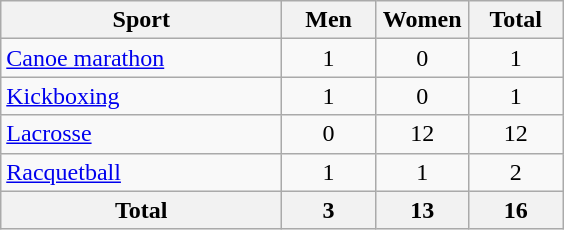<table class="wikitable sortable" style="text-align:center;">
<tr>
<th width=180>Sport</th>
<th width=55>Men</th>
<th width=55>Women</th>
<th width=55>Total</th>
</tr>
<tr>
<td align=left><a href='#'>Canoe marathon</a></td>
<td>1</td>
<td>0</td>
<td>1</td>
</tr>
<tr>
<td align=left><a href='#'>Kickboxing</a></td>
<td>1</td>
<td>0</td>
<td>1</td>
</tr>
<tr>
<td align=left><a href='#'>Lacrosse</a></td>
<td>0</td>
<td>12</td>
<td>12</td>
</tr>
<tr>
<td align=left><a href='#'>Racquetball</a></td>
<td>1</td>
<td>1</td>
<td>2</td>
</tr>
<tr>
<th>Total</th>
<th>3</th>
<th>13</th>
<th>16</th>
</tr>
</table>
